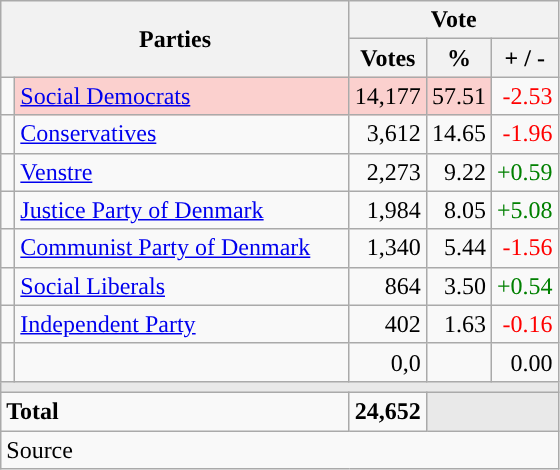<table class="wikitable" style="text-align:right;">
<tr>
<th style="text-align:centre;" rowspan="2" colspan="2" width="225">Parties</th>
<th colspan="3">Vote</th>
</tr>
<tr>
<th width="15">Votes</th>
<th width="15">%</th>
<th width="15">+ / -</th>
</tr>
<tr>
<td width="2" style="color:inherit;background:"></td>
<td bgcolor=#fbd0ce  align="left"><a href='#'>Social Democrats</a></td>
<td bgcolor=#fbd0ce>14,177</td>
<td bgcolor=#fbd0ce>57.51</td>
<td style=color:red;>-2.53</td>
</tr>
<tr>
<td width="2" style="color:inherit;background:"></td>
<td align="left"><a href='#'>Conservatives</a></td>
<td>3,612</td>
<td>14.65</td>
<td style=color:red;>-1.96</td>
</tr>
<tr>
<td width="2" style="color:inherit;background:"></td>
<td align="left"><a href='#'>Venstre</a></td>
<td>2,273</td>
<td>9.22</td>
<td style=color:green;>+0.59</td>
</tr>
<tr>
<td width="2" style="color:inherit;background:"></td>
<td align="left"><a href='#'>Justice Party of Denmark</a></td>
<td>1,984</td>
<td>8.05</td>
<td style=color:green;>+5.08</td>
</tr>
<tr>
<td width="2" style="color:inherit;background:"></td>
<td align="left"><a href='#'>Communist Party of Denmark</a></td>
<td>1,340</td>
<td>5.44</td>
<td style=color:red;>-1.56</td>
</tr>
<tr>
<td width="2" style="color:inherit;background:"></td>
<td align="left"><a href='#'>Social Liberals</a></td>
<td>864</td>
<td>3.50</td>
<td style=color:green;>+0.54</td>
</tr>
<tr>
<td width="2" style="color:inherit;background:"></td>
<td align="left"><a href='#'>Independent Party</a></td>
<td>402</td>
<td>1.63</td>
<td style=color:red;>-0.16</td>
</tr>
<tr>
<td width="2" style="color:inherit;background:"></td>
<td align="left"></td>
<td>0,0</td>
<td></td>
<td>0.00</td>
</tr>
<tr>
<td colspan="7" bgcolor="#E9E9E9"></td>
</tr>
<tr>
<td align="left" colspan="2"><strong>Total</strong></td>
<td><strong>24,652</strong></td>
<td bgcolor="#E9E9E9" colspan="2"></td>
</tr>
<tr>
<td align="left" colspan="6">Source</td>
</tr>
</table>
